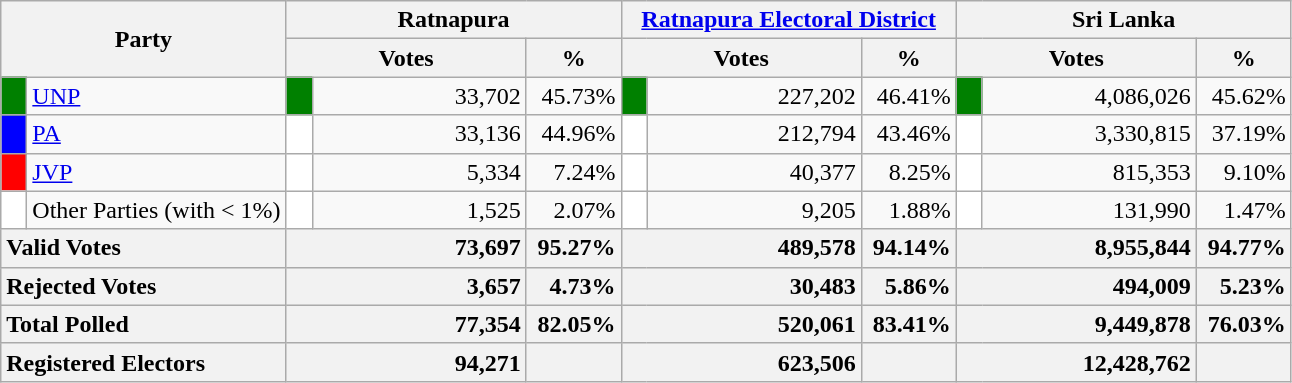<table class="wikitable">
<tr>
<th colspan="2" width="144px"rowspan="2">Party</th>
<th colspan="3" width="216px">Ratnapura</th>
<th colspan="3" width="216px"><a href='#'>Ratnapura Electoral District</a></th>
<th colspan="3" width="216px">Sri Lanka</th>
</tr>
<tr>
<th colspan="2" width="144px">Votes</th>
<th>%</th>
<th colspan="2" width="144px">Votes</th>
<th>%</th>
<th colspan="2" width="144px">Votes</th>
<th>%</th>
</tr>
<tr>
<td style="background-color:green;" width="10px"></td>
<td style="text-align:left;"><a href='#'>UNP</a></td>
<td style="background-color:green;" width="10px"></td>
<td style="text-align:right;">33,702</td>
<td style="text-align:right;">45.73%</td>
<td style="background-color:green;" width="10px"></td>
<td style="text-align:right;">227,202</td>
<td style="text-align:right;">46.41%</td>
<td style="background-color:green;" width="10px"></td>
<td style="text-align:right;">4,086,026</td>
<td style="text-align:right;">45.62%</td>
</tr>
<tr>
<td style="background-color:blue;" width="10px"></td>
<td style="text-align:left;"><a href='#'>PA</a></td>
<td style="background-color:white;" width="10px"></td>
<td style="text-align:right;">33,136</td>
<td style="text-align:right;">44.96%</td>
<td style="background-color:white;" width="10px"></td>
<td style="text-align:right;">212,794</td>
<td style="text-align:right;">43.46%</td>
<td style="background-color:white;" width="10px"></td>
<td style="text-align:right;">3,330,815</td>
<td style="text-align:right;">37.19%</td>
</tr>
<tr>
<td style="background-color:red;" width="10px"></td>
<td style="text-align:left;"><a href='#'>JVP</a></td>
<td style="background-color:white;" width="10px"></td>
<td style="text-align:right;">5,334</td>
<td style="text-align:right;">7.24%</td>
<td style="background-color:white;" width="10px"></td>
<td style="text-align:right;">40,377</td>
<td style="text-align:right;">8.25%</td>
<td style="background-color:white;" width="10px"></td>
<td style="text-align:right;">815,353</td>
<td style="text-align:right;">9.10%</td>
</tr>
<tr>
<td style="background-color:white;" width="10px"></td>
<td style="text-align:left;">Other Parties (with < 1%)</td>
<td style="background-color:white;" width="10px"></td>
<td style="text-align:right;">1,525</td>
<td style="text-align:right;">2.07%</td>
<td style="background-color:white;" width="10px"></td>
<td style="text-align:right;">9,205</td>
<td style="text-align:right;">1.88%</td>
<td style="background-color:white;" width="10px"></td>
<td style="text-align:right;">131,990</td>
<td style="text-align:right;">1.47%</td>
</tr>
<tr>
<th colspan="2" width="144px"style="text-align:left;">Valid Votes</th>
<th style="text-align:right;"colspan="2" width="144px">73,697</th>
<th style="text-align:right;">95.27%</th>
<th style="text-align:right;"colspan="2" width="144px">489,578</th>
<th style="text-align:right;">94.14%</th>
<th style="text-align:right;"colspan="2" width="144px">8,955,844</th>
<th style="text-align:right;">94.77%</th>
</tr>
<tr>
<th colspan="2" width="144px"style="text-align:left;">Rejected Votes</th>
<th style="text-align:right;"colspan="2" width="144px">3,657</th>
<th style="text-align:right;">4.73%</th>
<th style="text-align:right;"colspan="2" width="144px">30,483</th>
<th style="text-align:right;">5.86%</th>
<th style="text-align:right;"colspan="2" width="144px">494,009</th>
<th style="text-align:right;">5.23%</th>
</tr>
<tr>
<th colspan="2" width="144px"style="text-align:left;">Total Polled</th>
<th style="text-align:right;"colspan="2" width="144px">77,354</th>
<th style="text-align:right;">82.05%</th>
<th style="text-align:right;"colspan="2" width="144px">520,061</th>
<th style="text-align:right;">83.41%</th>
<th style="text-align:right;"colspan="2" width="144px">9,449,878</th>
<th style="text-align:right;">76.03%</th>
</tr>
<tr>
<th colspan="2" width="144px"style="text-align:left;">Registered Electors</th>
<th style="text-align:right;"colspan="2" width="144px">94,271</th>
<th></th>
<th style="text-align:right;"colspan="2" width="144px">623,506</th>
<th></th>
<th style="text-align:right;"colspan="2" width="144px">12,428,762</th>
<th></th>
</tr>
</table>
